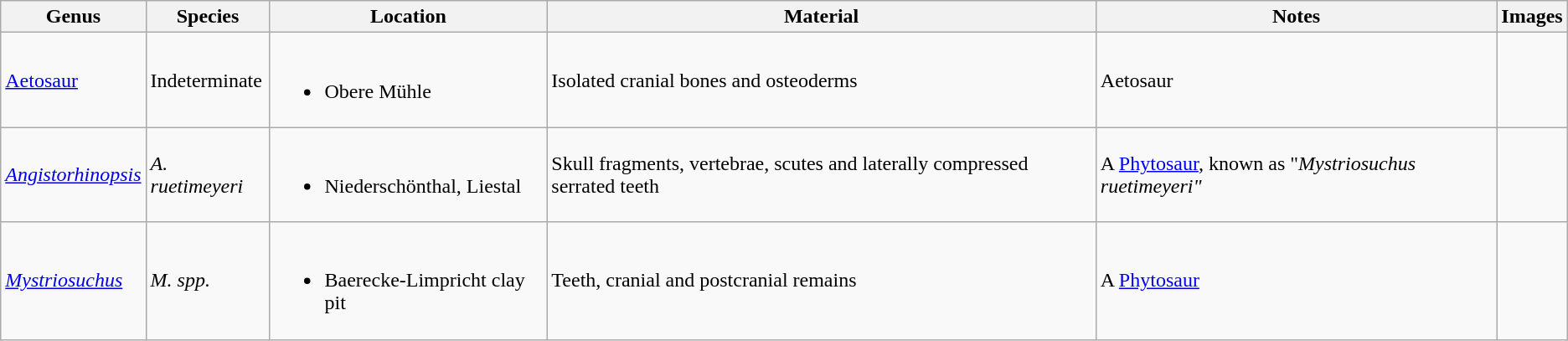<table class="wikitable" align="center">
<tr>
<th>Genus</th>
<th>Species</th>
<th>Location</th>
<th>Material</th>
<th>Notes</th>
<th>Images</th>
</tr>
<tr>
<td><a href='#'>Aetosaur</a></td>
<td>Indeterminate</td>
<td><br><ul><li>Obere Mühle</li></ul></td>
<td>Isolated cranial bones and osteoderms</td>
<td>Aetosaur</td>
<td></td>
</tr>
<tr>
<td><em><a href='#'>Angistorhinopsis</a></em></td>
<td><em>A. ruetimeyeri</em></td>
<td><br><ul><li>Niederschönthal, Liestal</li></ul></td>
<td>Skull fragments, vertebrae, scutes and laterally compressed serrated teeth</td>
<td>A <a href='#'>Phytosaur</a>, known as "<em>Mystriosuchus ruetimeyeri"</em></td>
<td></td>
</tr>
<tr>
<td><em><a href='#'>Mystriosuchus</a></em></td>
<td><em>M. spp.</em></td>
<td><br><ul><li>Baerecke-Limpricht clay pit</li></ul></td>
<td>Teeth, cranial and postcranial remains</td>
<td>A <a href='#'>Phytosaur</a></td>
<td></td>
</tr>
</table>
